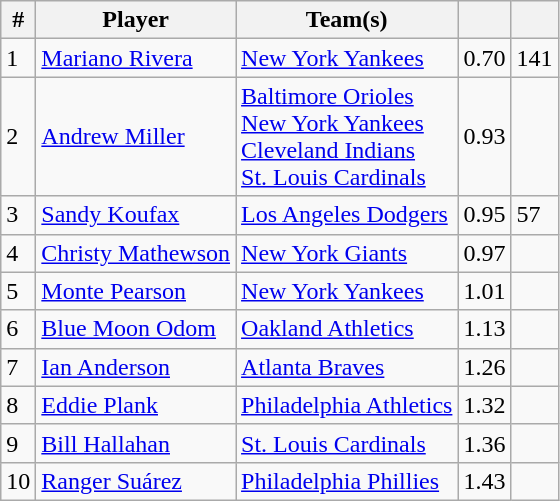<table class="wikitable" style="float:left;">
<tr>
<th>#</th>
<th>Player</th>
<th>Team(s)</th>
<th></th>
<th></th>
</tr>
<tr>
<td>1</td>
<td><a href='#'>Mariano Rivera</a></td>
<td><a href='#'>New York Yankees</a></td>
<td>0.70</td>
<td>141</td>
</tr>
<tr>
<td>2</td>
<td><a href='#'>Andrew Miller</a></td>
<td><a href='#'>Baltimore Orioles</a><br><a href='#'>New York Yankees</a><br><a href='#'>Cleveland Indians</a><br><a href='#'>St. Louis Cardinals</a></td>
<td>0.93</td>
<td></td>
</tr>
<tr>
<td>3</td>
<td><a href='#'>Sandy Koufax</a></td>
<td><a href='#'>Los Angeles Dodgers</a></td>
<td>0.95</td>
<td>57</td>
</tr>
<tr>
<td>4</td>
<td><a href='#'>Christy Mathewson</a></td>
<td><a href='#'>New York Giants</a></td>
<td>0.97</td>
<td></td>
</tr>
<tr>
<td>5</td>
<td><a href='#'>Monte Pearson</a></td>
<td><a href='#'>New York Yankees</a></td>
<td>1.01</td>
<td></td>
</tr>
<tr>
<td>6</td>
<td><a href='#'>Blue Moon Odom</a></td>
<td><a href='#'>Oakland Athletics</a></td>
<td>1.13</td>
<td></td>
</tr>
<tr>
<td>7</td>
<td><a href='#'>Ian Anderson</a></td>
<td><a href='#'>Atlanta Braves</a></td>
<td>1.26</td>
<td></td>
</tr>
<tr>
<td>8</td>
<td><a href='#'>Eddie Plank</a></td>
<td><a href='#'>Philadelphia Athletics</a></td>
<td>1.32</td>
<td></td>
</tr>
<tr>
<td>9</td>
<td><a href='#'>Bill Hallahan</a></td>
<td><a href='#'>St. Louis Cardinals</a></td>
<td>1.36</td>
<td></td>
</tr>
<tr>
<td>10</td>
<td><a href='#'>Ranger Suárez</a></td>
<td><a href='#'>Philadelphia Phillies</a></td>
<td>1.43</td>
<td></td>
</tr>
</table>
